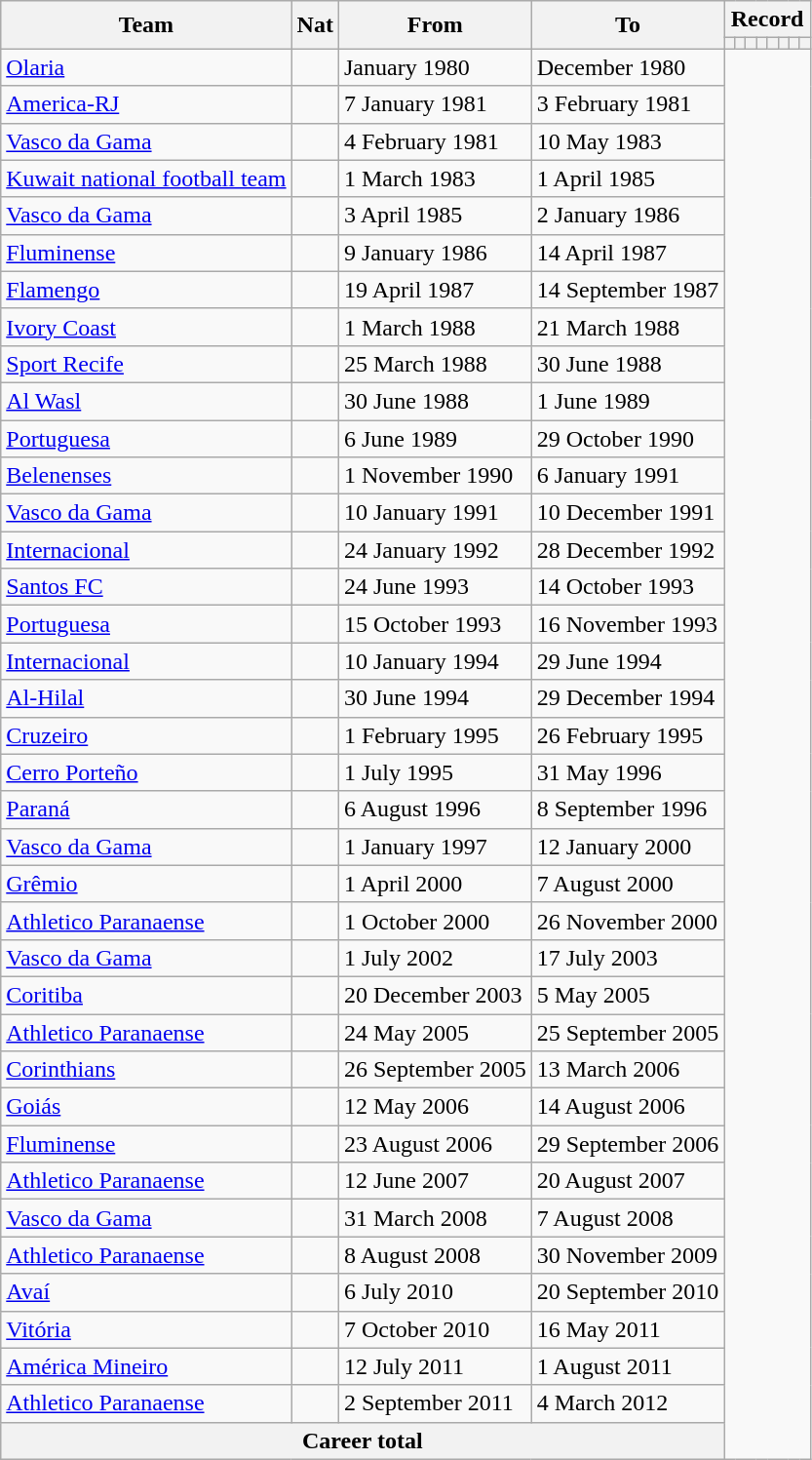<table class="wikitable" style="text-align: center">
<tr>
<th rowspan=2>Team</th>
<th rowspan=2>Nat</th>
<th rowspan=2>From</th>
<th rowspan=2>To</th>
<th colspan="8">Record</th>
</tr>
<tr>
<th></th>
<th></th>
<th></th>
<th></th>
<th></th>
<th></th>
<th></th>
<th></th>
</tr>
<tr>
<td align=left><a href='#'>Olaria</a></td>
<td></td>
<td align=left>January 1980</td>
<td align=left>December 1980<br></td>
</tr>
<tr>
<td align=left><a href='#'>America-RJ</a></td>
<td></td>
<td align=left>7 January 1981</td>
<td align=left>3 February 1981<br></td>
</tr>
<tr>
<td align=left><a href='#'>Vasco da Gama</a></td>
<td></td>
<td align=left>4 February 1981</td>
<td align=left>10 May 1983<br></td>
</tr>
<tr>
<td align=left><a href='#'>Kuwait national football team</a></td>
<td></td>
<td align=left>1 March 1983</td>
<td align=left>1 April 1985<br></td>
</tr>
<tr>
<td align=left><a href='#'>Vasco da Gama</a></td>
<td></td>
<td align=left>3 April 1985</td>
<td align=left>2 January 1986<br></td>
</tr>
<tr>
<td align=left><a href='#'>Fluminense</a></td>
<td></td>
<td align=left>9 January 1986</td>
<td align=left>14 April 1987<br></td>
</tr>
<tr>
<td align=left><a href='#'>Flamengo</a></td>
<td></td>
<td align=left>19 April 1987</td>
<td align=left>14 September 1987<br></td>
</tr>
<tr>
<td align=left><a href='#'>Ivory Coast</a></td>
<td></td>
<td align=left>1 March 1988</td>
<td align=left>21 March 1988<br></td>
</tr>
<tr>
<td align=left><a href='#'>Sport Recife</a></td>
<td></td>
<td align=left>25 March 1988</td>
<td align=left>30 June 1988<br></td>
</tr>
<tr>
<td align=left><a href='#'>Al Wasl</a></td>
<td></td>
<td align=left>30 June 1988</td>
<td align=left>1 June 1989<br></td>
</tr>
<tr>
<td align=left><a href='#'>Portuguesa</a></td>
<td></td>
<td align=left>6 June 1989</td>
<td align=left>29 October 1990<br></td>
</tr>
<tr>
<td align=left><a href='#'>Belenenses</a></td>
<td></td>
<td align=left>1 November 1990</td>
<td align=left>6 January 1991<br></td>
</tr>
<tr>
<td align=left><a href='#'>Vasco da Gama</a></td>
<td></td>
<td align=left>10 January 1991</td>
<td align=left>10 December 1991<br></td>
</tr>
<tr>
<td align=left><a href='#'>Internacional</a></td>
<td></td>
<td align=left>24 January 1992</td>
<td align=left>28 December 1992<br></td>
</tr>
<tr>
<td align=left><a href='#'>Santos FC</a></td>
<td></td>
<td align=left>24 June 1993</td>
<td align=left>14 October 1993<br></td>
</tr>
<tr>
<td align=left><a href='#'>Portuguesa</a></td>
<td></td>
<td align=left>15 October 1993</td>
<td align=left>16 November 1993<br></td>
</tr>
<tr>
<td align=left><a href='#'>Internacional</a></td>
<td></td>
<td align=left>10 January 1994</td>
<td align=left>29 June 1994<br></td>
</tr>
<tr>
<td align=left><a href='#'>Al-Hilal</a></td>
<td></td>
<td align=left>30 June 1994</td>
<td align=left>29 December 1994<br></td>
</tr>
<tr>
<td align=left><a href='#'>Cruzeiro</a></td>
<td></td>
<td align=left>1 February 1995</td>
<td align=left>26 February 1995<br></td>
</tr>
<tr>
<td align=left><a href='#'>Cerro Porteño</a></td>
<td></td>
<td align=left>1 July 1995</td>
<td align=left>31 May 1996<br></td>
</tr>
<tr>
<td align=left><a href='#'>Paraná</a></td>
<td></td>
<td align=left>6 August 1996</td>
<td align=left>8 September 1996<br></td>
</tr>
<tr>
<td align=left><a href='#'>Vasco da Gama</a></td>
<td></td>
<td align=left>1 January 1997</td>
<td align=left>12 January 2000<br></td>
</tr>
<tr>
<td align=left><a href='#'>Grêmio</a></td>
<td></td>
<td align=left>1 April 2000</td>
<td align=left>7 August 2000<br></td>
</tr>
<tr>
<td align=left><a href='#'>Athletico Paranaense</a></td>
<td></td>
<td align=left>1 October 2000</td>
<td align=left>26 November 2000<br></td>
</tr>
<tr>
<td align=left><a href='#'>Vasco da Gama</a></td>
<td></td>
<td align=left>1 July 2002</td>
<td align=left>17 July 2003<br></td>
</tr>
<tr>
<td align=left><a href='#'>Coritiba</a></td>
<td></td>
<td align=left>20 December 2003</td>
<td align=left>5 May 2005<br></td>
</tr>
<tr>
<td align=left><a href='#'>Athletico Paranaense</a></td>
<td></td>
<td align=left>24 May 2005</td>
<td align=left>25 September 2005<br></td>
</tr>
<tr>
<td align=left><a href='#'>Corinthians</a></td>
<td></td>
<td align=left>26 September 2005</td>
<td align=left>13 March 2006<br></td>
</tr>
<tr>
<td align=left><a href='#'>Goiás</a></td>
<td></td>
<td align=left>12 May 2006</td>
<td align=left>14 August 2006<br></td>
</tr>
<tr>
<td align=left><a href='#'>Fluminense</a></td>
<td></td>
<td align=left>23 August 2006</td>
<td align=left>29 September 2006<br></td>
</tr>
<tr>
<td align=left><a href='#'>Athletico Paranaense</a></td>
<td></td>
<td align=left>12 June 2007</td>
<td align=left>20 August 2007<br></td>
</tr>
<tr>
<td align=left><a href='#'>Vasco da Gama</a></td>
<td></td>
<td align=left>31 March 2008</td>
<td align=left>7 August 2008<br></td>
</tr>
<tr>
<td align=left><a href='#'>Athletico Paranaense</a></td>
<td></td>
<td align=left>8 August 2008</td>
<td align=left>30 November 2009<br></td>
</tr>
<tr>
<td align=left><a href='#'>Avaí</a></td>
<td></td>
<td align=left>6 July 2010</td>
<td align=left>20 September 2010<br></td>
</tr>
<tr>
<td align=left><a href='#'>Vitória</a></td>
<td></td>
<td align=left>7 October 2010</td>
<td align=left>16 May 2011<br></td>
</tr>
<tr>
<td align=left><a href='#'>América Mineiro</a></td>
<td></td>
<td align=left>12 July 2011</td>
<td align=left>1 August 2011<br></td>
</tr>
<tr>
<td align=left><a href='#'>Athletico Paranaense</a></td>
<td></td>
<td align=left>2 September 2011</td>
<td align=left>4 March 2012<br></td>
</tr>
<tr>
<th colspan=4>Career total<br></th>
</tr>
</table>
